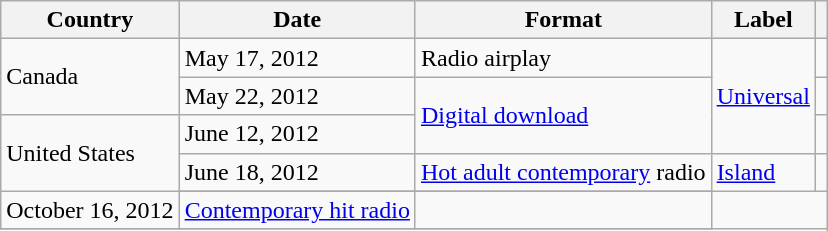<table class="wikitable">
<tr>
<th>Country</th>
<th>Date</th>
<th>Format</th>
<th>Label</th>
<th></th>
</tr>
<tr>
<td rowspan="2">Canada</td>
<td>May 17, 2012</td>
<td>Radio airplay</td>
<td rowspan="3"><a href='#'>Universal</a></td>
<td></td>
</tr>
<tr>
<td>May 22, 2012</td>
<td rowspan="2"><a href='#'>Digital download</a></td>
<td></td>
</tr>
<tr>
<td rowspan="3">United States</td>
<td>June 12, 2012</td>
<td></td>
</tr>
<tr>
<td>June 18, 2012</td>
<td><a href='#'>Hot adult contemporary</a> radio</td>
<td rowspan="2"><a href='#'>Island</a></td>
<td></td>
</tr>
<tr>
</tr>
<tr>
<td>October 16, 2012</td>
<td><a href='#'>Contemporary hit radio</a></td>
<td></td>
</tr>
<tr>
</tr>
</table>
